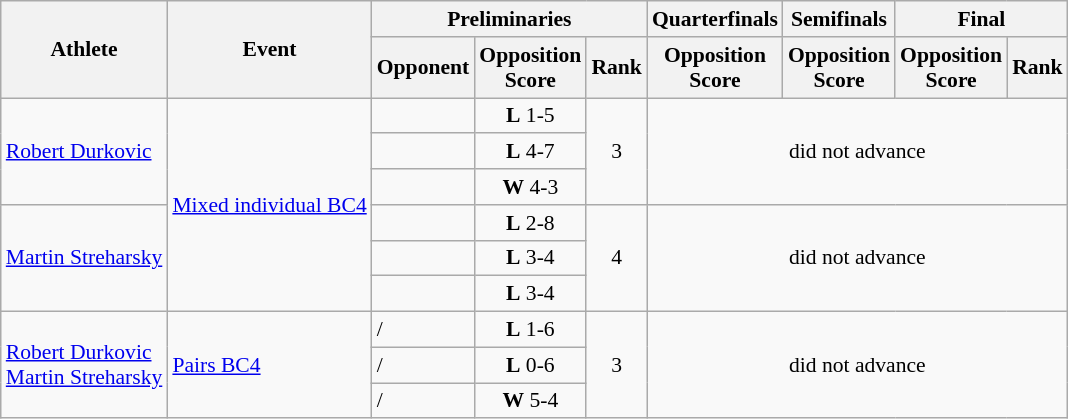<table class=wikitable style="font-size:90%">
<tr>
<th rowspan="2">Athlete</th>
<th rowspan="2">Event</th>
<th colspan="3">Preliminaries</th>
<th>Quarterfinals</th>
<th>Semifinals</th>
<th colspan="2">Final</th>
</tr>
<tr>
<th>Opponent</th>
<th>Opposition<br>Score</th>
<th>Rank</th>
<th>Opposition<br>Score</th>
<th>Opposition<br>Score</th>
<th>Opposition<br>Score</th>
<th>Rank</th>
</tr>
<tr>
<td rowspan="3"><a href='#'>Robert Durkovic</a></td>
<td rowspan="6"><a href='#'>Mixed individual BC4</a></td>
<td align="left"></td>
<td align="center"><strong>L</strong> 1-5</td>
<td align="center" rowspan="3">3</td>
<td align="center" rowspan="3" colspan="4">did not advance</td>
</tr>
<tr>
<td align="left"></td>
<td align="center"><strong>L</strong> 4-7</td>
</tr>
<tr>
<td align="left"></td>
<td align="center"><strong>W</strong> 4-3</td>
</tr>
<tr>
<td rowspan="3"><a href='#'>Martin Streharsky</a></td>
<td align="left"></td>
<td align="center"><strong>L</strong> 2-8</td>
<td align="center" rowspan="3">4</td>
<td align="center" rowspan="3" colspan="4">did not advance</td>
</tr>
<tr>
<td align="left"></td>
<td align="center"><strong>L</strong> 3-4</td>
</tr>
<tr>
<td align="left"></td>
<td align="center"><strong>L</strong> 3-4</td>
</tr>
<tr>
<td rowspan="3"><a href='#'>Robert Durkovic</a><br> <a href='#'>Martin Streharsky</a></td>
<td rowspan="3"><a href='#'>Pairs BC4</a></td>
<td align="left"> /<br> </td>
<td align="center"><strong>L</strong> 1-6</td>
<td align="center" rowspan="3">3</td>
<td align="center" rowspan="3" colspan="4">did not advance</td>
</tr>
<tr>
<td align="left"> /<br> </td>
<td align="center"><strong>L</strong> 0-6</td>
</tr>
<tr>
<td align="left"> /<br> </td>
<td align="center"><strong>W</strong> 5-4</td>
</tr>
</table>
